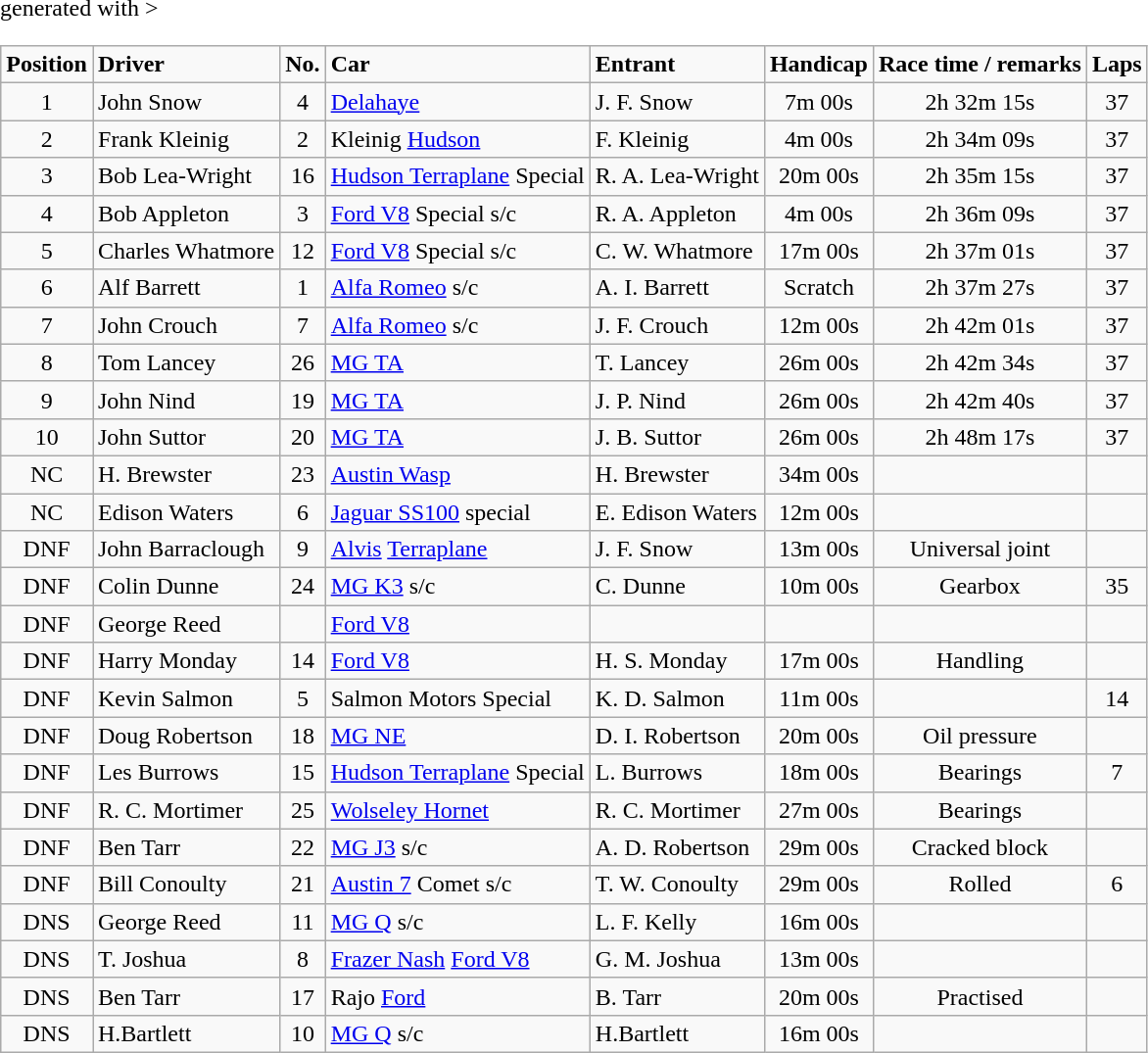<table class="wikitable" <hiddentext>generated with >
<tr style="font-weight:bold">
<td align="center">Position </td>
<td>Driver </td>
<td align="center">No.</td>
<td>Car </td>
<td>Entrant </td>
<td align="center">Handicap </td>
<td align="center">Race time / remarks </td>
<td align="center">Laps </td>
</tr>
<tr>
<td align="center">1</td>
<td>John Snow</td>
<td align="center">4</td>
<td><a href='#'>Delahaye</a></td>
<td>J. F. Snow</td>
<td align="center">7m 00s</td>
<td align="center">2h 32m 15s</td>
<td align="center">37</td>
</tr>
<tr>
<td align="center">2</td>
<td>Frank Kleinig</td>
<td align="center">2</td>
<td>Kleinig <a href='#'>Hudson</a></td>
<td>F. Kleinig</td>
<td align="center">4m 00s</td>
<td align="center">2h 34m 09s</td>
<td align="center">37</td>
</tr>
<tr>
<td align="center">3</td>
<td>Bob Lea-Wright</td>
<td align="center">16</td>
<td><a href='#'>Hudson Terraplane</a> Special</td>
<td>R. A. Lea-Wright</td>
<td align="center">20m 00s</td>
<td align="center">2h 35m 15s</td>
<td align="center">37</td>
</tr>
<tr>
<td align="center">4</td>
<td>Bob Appleton</td>
<td align="center">3</td>
<td><a href='#'>Ford V8</a> Special s/c</td>
<td>R. A. Appleton</td>
<td align="center">4m 00s</td>
<td align="center">2h 36m 09s</td>
<td align="center">37</td>
</tr>
<tr>
<td align="center">5</td>
<td>Charles  Whatmore</td>
<td align="center">12</td>
<td><a href='#'>Ford V8</a> Special s/c</td>
<td>C. W. Whatmore</td>
<td align="center">17m 00s</td>
<td align="center">2h 37m 01s</td>
<td align="center">37</td>
</tr>
<tr>
<td align="center">6</td>
<td>Alf Barrett</td>
<td align="center">1</td>
<td><a href='#'>Alfa Romeo</a> s/c</td>
<td>A. I. Barrett</td>
<td align="center">Scratch</td>
<td align="center">2h 37m 27s</td>
<td align="center">37</td>
</tr>
<tr>
<td align="center">7</td>
<td>John Crouch</td>
<td align="center">7</td>
<td><a href='#'>Alfa Romeo</a> s/c</td>
<td>J. F. Crouch</td>
<td align="center">12m 00s</td>
<td align="center">2h 42m 01s</td>
<td align="center">37</td>
</tr>
<tr>
<td align="center">8</td>
<td>Tom Lancey</td>
<td align="center">26</td>
<td><a href='#'>MG TA</a></td>
<td>T. Lancey</td>
<td align="center">26m 00s</td>
<td align="center">2h 42m 34s</td>
<td align="center">37</td>
</tr>
<tr>
<td align="center">9</td>
<td>John Nind</td>
<td align="center">19</td>
<td><a href='#'>MG TA</a></td>
<td>J. P. Nind</td>
<td align="center">26m 00s</td>
<td align="center">2h 42m 40s</td>
<td align="center">37</td>
</tr>
<tr>
<td align="center">10</td>
<td>John Suttor</td>
<td align="center">20</td>
<td><a href='#'>MG TA</a></td>
<td>J. B. Suttor</td>
<td align="center">26m 00s</td>
<td align="center">2h 48m 17s</td>
<td align="center">37</td>
</tr>
<tr>
<td align="center">NC</td>
<td>H. Brewster</td>
<td align="center">23</td>
<td><a href='#'>Austin Wasp</a></td>
<td>H. Brewster</td>
<td align="center">34m 00s</td>
<td align="center"> </td>
<td align="center"> </td>
</tr>
<tr>
<td align="center">NC</td>
<td>Edison Waters</td>
<td align="center">6</td>
<td><a href='#'>Jaguar SS100</a> special</td>
<td>E. Edison Waters</td>
<td align="center">12m 00s</td>
<td align="center"> </td>
<td align="center"> </td>
</tr>
<tr>
<td align="center">DNF</td>
<td>John Barraclough</td>
<td align="center">9</td>
<td><a href='#'>Alvis</a> <a href='#'>Terraplane</a></td>
<td>J. F. Snow</td>
<td align="center">13m 00s</td>
<td align="center">Universal joint</td>
<td align="center"> </td>
</tr>
<tr>
<td align="center">DNF</td>
<td>Colin Dunne</td>
<td align="center">24</td>
<td><a href='#'>MG K3</a> s/c</td>
<td>C. Dunne</td>
<td align="center">10m 00s</td>
<td align="center">Gearbox</td>
<td align="center">35</td>
</tr>
<tr>
<td align="center">DNF</td>
<td>George Reed</td>
<td align="center"> </td>
<td><a href='#'>Ford V8</a></td>
<td> </td>
<td align="center"></td>
<td align="center"> </td>
<td align="center"> </td>
</tr>
<tr>
<td align="center">DNF</td>
<td>Harry Monday</td>
<td align="center">14</td>
<td><a href='#'>Ford V8</a></td>
<td>H. S. Monday</td>
<td align="center">17m 00s</td>
<td align="center">Handling</td>
<td align="center"> </td>
</tr>
<tr>
<td align="center">DNF</td>
<td>Kevin Salmon</td>
<td align="center">5</td>
<td>Salmon Motors Special</td>
<td>K. D. Salmon</td>
<td align="center">11m 00s</td>
<td align="center"> </td>
<td align="center">14</td>
</tr>
<tr>
<td align="center">DNF</td>
<td>Doug Robertson</td>
<td align="center">18</td>
<td><a href='#'>MG NE</a></td>
<td>D. I. Robertson</td>
<td align="center">20m 00s</td>
<td align="center">Oil pressure</td>
<td align="center"> </td>
</tr>
<tr>
<td align="center">DNF </td>
<td>Les Burrows</td>
<td align="center">15</td>
<td><a href='#'>Hudson Terraplane</a> Special</td>
<td>L. Burrows</td>
<td align="center">18m 00s</td>
<td align="center">Bearings </td>
<td align="center">7 </td>
</tr>
<tr>
<td align="center">DNF</td>
<td>R. C. Mortimer</td>
<td align="center">25</td>
<td><a href='#'>Wolseley Hornet</a></td>
<td>R. C. Mortimer</td>
<td align="center">27m 00s</td>
<td align="center">Bearings</td>
<td align="center"> </td>
</tr>
<tr>
<td align="center">DNF</td>
<td>Ben Tarr</td>
<td align="center">22</td>
<td><a href='#'>MG J3</a> s/c</td>
<td>A. D. Robertson</td>
<td align="center">29m 00s</td>
<td align="center">Cracked block</td>
<td align="center"> </td>
</tr>
<tr>
<td align="center">DNF </td>
<td>Bill Conoulty</td>
<td align="center">21</td>
<td><a href='#'>Austin 7</a> Comet s/c</td>
<td>T. W. Conoulty</td>
<td align="center">29m 00s</td>
<td align="center">Rolled </td>
<td align="center">6 </td>
</tr>
<tr>
<td align="center">DNS</td>
<td>George Reed</td>
<td align="center">11</td>
<td><a href='#'>MG Q</a> s/c</td>
<td>L. F. Kelly</td>
<td align="center">16m 00s</td>
<td align="center"> </td>
<td align="center"> </td>
</tr>
<tr>
<td align="center">DNS</td>
<td>T. Joshua</td>
<td align="center">8</td>
<td><a href='#'>Frazer Nash</a> <a href='#'>Ford V8</a></td>
<td>G. M. Joshua</td>
<td align="center">13m 00s</td>
<td align="center"> </td>
<td align="center"> </td>
</tr>
<tr>
<td align="center">DNS</td>
<td>Ben Tarr</td>
<td align="center">17</td>
<td>Rajo <a href='#'>Ford</a></td>
<td>B. Tarr</td>
<td align="center">20m 00s</td>
<td align="center">Practised</td>
<td align="center"> </td>
</tr>
<tr>
<td align="center">DNS</td>
<td>H.Bartlett</td>
<td align="center">10</td>
<td><a href='#'>MG Q</a> s/c</td>
<td>H.Bartlett</td>
<td align="center">16m 00s</td>
<td align="center"> </td>
<td align="center"> </td>
</tr>
</table>
